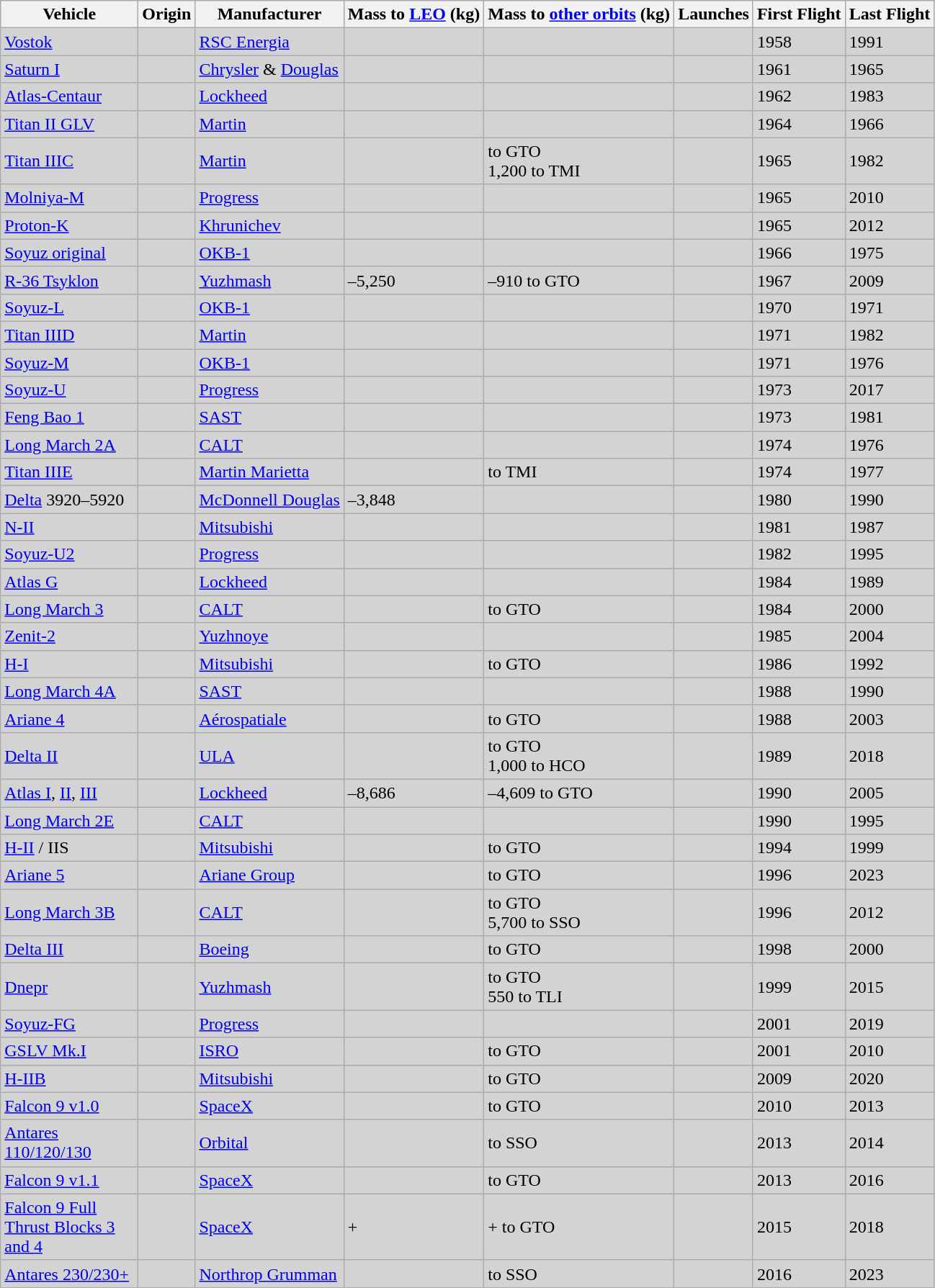<table class="wikitable sortable sticky-header">
<tr>
<th width="120">Vehicle</th>
<th>Origin</th>
<th>Manufacturer</th>
<th>Mass to <a href='#'>LEO</a> (kg)</th>
<th>Mass to <a href='#'>other orbits</a> (kg)</th>
<th>Launches</th>
<th>First Flight</th>
<th>Last Flight</th>
</tr>
<tr style="background:lightgray;">
<td><a href='#'>Vostok</a></td>
<td></td>
<td><a href='#'>RSC Energia</a></td>
<td></td>
<td></td>
<td></td>
<td>1958</td>
<td>1991</td>
</tr>
<tr style="background:lightgray;">
<td><a href='#'>Saturn I</a></td>
<td nowrap=""></td>
<td><a href='#'>Chrysler</a> & <a href='#'>Douglas</a></td>
<td></td>
<td></td>
<td></td>
<td>1961</td>
<td>1965</td>
</tr>
<tr style="background:lightgray;">
<td><a href='#'>Atlas-Centaur</a></td>
<td></td>
<td><a href='#'>Lockheed</a></td>
<td></td>
<td></td>
<td></td>
<td>1962</td>
<td>1983</td>
</tr>
<tr style="background:lightgray;">
<td><a href='#'>Titan II GLV</a></td>
<td></td>
<td><a href='#'>Martin</a></td>
<td></td>
<td></td>
<td></td>
<td>1964</td>
<td>1966</td>
</tr>
<tr style="background:lightgray;">
<td><a href='#'>Titan IIIC</a></td>
<td></td>
<td><a href='#'>Martin</a></td>
<td></td>
<td> to GTO<br>1,200 to TMI</td>
<td></td>
<td>1965</td>
<td>1982</td>
</tr>
<tr style="background:lightgray;">
<td><a href='#'>Molniya-M</a></td>
<td><br></td>
<td><a href='#'>Progress</a></td>
<td></td>
<td></td>
<td></td>
<td>1965</td>
<td>2010</td>
</tr>
<tr style="background:lightgray;">
<td><a href='#'>Proton-K</a></td>
<td><br></td>
<td><a href='#'>Khrunichev</a></td>
<td></td>
<td></td>
<td></td>
<td>1965</td>
<td>2012</td>
</tr>
<tr style="background:lightgray;">
<td><a href='#'>Soyuz original</a></td>
<td></td>
<td><a href='#'>OKB-1</a></td>
<td></td>
<td></td>
<td></td>
<td>1966</td>
<td>1975</td>
</tr>
<tr style="background:lightgray;">
<td><a href='#'>R-36 Tsyklon</a></td>
<td><br></td>
<td><a href='#'>Yuzhmash</a></td>
<td>–5,250</td>
<td>–910 to GTO</td>
<td></td>
<td>1967</td>
<td>2009</td>
</tr>
<tr style="background:lightgray;">
<td><a href='#'>Soyuz-L</a></td>
<td></td>
<td><a href='#'>OKB-1</a></td>
<td></td>
<td></td>
<td></td>
<td>1970</td>
<td>1971</td>
</tr>
<tr style="background:lightgray;">
<td><a href='#'>Titan IIID</a></td>
<td></td>
<td><a href='#'>Martin</a></td>
<td></td>
<td></td>
<td></td>
<td>1971</td>
<td>1982</td>
</tr>
<tr style="background:lightgray;">
<td><a href='#'>Soyuz-M</a></td>
<td></td>
<td><a href='#'>OKB-1</a></td>
<td></td>
<td></td>
<td></td>
<td>1971</td>
<td>1976</td>
</tr>
<tr style="background:lightgray;">
<td><a href='#'>Soyuz-U</a></td>
<td><br></td>
<td><a href='#'>Progress</a></td>
<td></td>
<td></td>
<td></td>
<td>1973</td>
<td>2017</td>
</tr>
<tr style="background:lightgray;">
<td><a href='#'>Feng Bao 1</a></td>
<td></td>
<td><a href='#'>SAST</a></td>
<td></td>
<td></td>
<td></td>
<td>1973</td>
<td>1981</td>
</tr>
<tr style="background:lightgray;">
<td><a href='#'>Long March 2A</a></td>
<td></td>
<td><a href='#'>CALT</a></td>
<td></td>
<td></td>
<td></td>
<td>1974</td>
<td>1976</td>
</tr>
<tr style="background:lightgray;">
<td><a href='#'>Titan IIIE</a></td>
<td></td>
<td><a href='#'>Martin Marietta</a></td>
<td></td>
<td> to TMI</td>
<td></td>
<td>1974</td>
<td>1977</td>
</tr>
<tr style="background:lightgray;">
<td><a href='#'>Delta</a> 3920–5920</td>
<td></td>
<td><a href='#'>McDonnell Douglas</a></td>
<td>–3,848</td>
<td></td>
<td></td>
<td>1980</td>
<td>1990</td>
</tr>
<tr style="background:lightgray;">
<td><a href='#'>N-II</a></td>
<td></td>
<td><a href='#'>Mitsubishi</a></td>
<td></td>
<td></td>
<td></td>
<td>1981</td>
<td>1987</td>
</tr>
<tr style="background:lightgray;">
<td><a href='#'>Soyuz-U2</a></td>
<td></td>
<td><a href='#'>Progress</a></td>
<td></td>
<td></td>
<td></td>
<td>1982</td>
<td>1995</td>
</tr>
<tr style="background:lightgray;">
<td><a href='#'>Atlas G</a></td>
<td></td>
<td><a href='#'>Lockheed</a></td>
<td></td>
<td></td>
<td></td>
<td>1984</td>
<td>1989</td>
</tr>
<tr style="background:lightgray;">
<td><a href='#'>Long March 3</a></td>
<td></td>
<td><a href='#'>CALT</a></td>
<td></td>
<td> to GTO</td>
<td></td>
<td>1984</td>
<td>2000</td>
</tr>
<tr style="background:lightgray;">
<td><a href='#'>Zenit-2</a></td>
<td><br></td>
<td><a href='#'>Yuzhnoye</a></td>
<td></td>
<td></td>
<td></td>
<td>1985</td>
<td>2004</td>
</tr>
<tr style="background:lightgray;">
<td><a href='#'>H-I</a></td>
<td></td>
<td><a href='#'>Mitsubishi</a></td>
<td></td>
<td> to GTO</td>
<td></td>
<td>1986</td>
<td>1992</td>
</tr>
<tr style="background:lightgray;">
<td><a href='#'>Long March 4A</a></td>
<td></td>
<td><a href='#'>SAST</a></td>
<td></td>
<td></td>
<td></td>
<td>1988</td>
<td>1990</td>
</tr>
<tr style="background:lightgray;">
<td><a href='#'>Ariane 4</a></td>
<td><br></td>
<td><a href='#'>Aérospatiale</a></td>
<td></td>
<td> to GTO</td>
<td></td>
<td>1988</td>
<td>2003</td>
</tr>
<tr style="background:lightgray;">
<td><a href='#'>Delta II</a></td>
<td></td>
<td><a href='#'>ULA</a></td>
<td></td>
<td> to GTO <br> 1,000 to HCO</td>
<td></td>
<td>1989</td>
<td>2018</td>
</tr>
<tr style="background:lightgray;">
<td><a href='#'>Atlas I</a>, <a href='#'>II</a>, <a href='#'>III</a></td>
<td></td>
<td><a href='#'>Lockheed</a></td>
<td>–8,686</td>
<td>–4,609 to GTO</td>
<td></td>
<td>1990</td>
<td>2005</td>
</tr>
<tr style="background:lightgray;">
<td><a href='#'>Long March 2E</a></td>
<td></td>
<td><a href='#'>CALT</a></td>
<td></td>
<td></td>
<td></td>
<td>1990</td>
<td>1995</td>
</tr>
<tr style="background:lightgray;">
<td><a href='#'>H-II</a> / IIS</td>
<td></td>
<td><a href='#'>Mitsubishi</a></td>
<td></td>
<td> to GTO</td>
<td></td>
<td>1994</td>
<td>1999</td>
</tr>
<tr style="background:lightgray;">
<td><a href='#'>Ariane 5</a></td>
<td><br></td>
<td><a href='#'>Ariane Group</a></td>
<td></td>
<td> to GTO</td>
<td></td>
<td>1996</td>
<td>2023</td>
</tr>
<tr style="background:lightgray;">
<td><a href='#'>Long March 3B</a></td>
<td></td>
<td><a href='#'>CALT</a></td>
<td></td>
<td> to GTO <br> 5,700 to SSO</td>
<td></td>
<td>1996</td>
<td>2012</td>
</tr>
<tr style="background:lightgray;">
<td><a href='#'>Delta III</a></td>
<td></td>
<td><a href='#'>Boeing</a></td>
<td></td>
<td> to GTO</td>
<td></td>
<td>1998</td>
<td>2000</td>
</tr>
<tr style="background:lightgray;">
<td><a href='#'>Dnepr</a></td>
<td></td>
<td><a href='#'>Yuzhmash</a></td>
<td></td>
<td> to GTO <br> 550 to TLI</td>
<td></td>
<td>1999</td>
<td>2015</td>
</tr>
<tr style="background:lightgray;">
<td><a href='#'>Soyuz-FG</a></td>
<td></td>
<td><a href='#'>Progress</a></td>
<td></td>
<td></td>
<td></td>
<td>2001</td>
<td>2019</td>
</tr>
<tr style="background:lightgray;">
<td><a href='#'>GSLV Mk.I</a></td>
<td></td>
<td><a href='#'>ISRO</a></td>
<td></td>
<td> to GTO</td>
<td></td>
<td>2001</td>
<td>2010</td>
</tr>
<tr style="background:lightgray;">
<td><a href='#'>H-IIB</a></td>
<td></td>
<td><a href='#'>Mitsubishi</a></td>
<td></td>
<td> to GTO</td>
<td></td>
<td>2009</td>
<td>2020</td>
</tr>
<tr style="background:lightgray;">
<td><a href='#'>Falcon 9 v1.0</a></td>
<td></td>
<td><a href='#'>SpaceX</a></td>
<td></td>
<td> to GTO</td>
<td></td>
<td>2010</td>
<td>2013</td>
</tr>
<tr style="background:lightgray;">
<td><a href='#'>Antares 110/120/130</a></td>
<td></td>
<td><a href='#'>Orbital</a></td>
<td></td>
<td> to SSO</td>
<td></td>
<td>2013</td>
<td>2014</td>
</tr>
<tr style="background:lightgray;">
<td><a href='#'>Falcon 9 v1.1</a></td>
<td></td>
<td><a href='#'>SpaceX</a></td>
<td></td>
<td> to GTO</td>
<td></td>
<td>2013</td>
<td>2016</td>
</tr>
<tr style="background:lightgray;">
<td><a href='#'>Falcon 9 Full Thrust Blocks 3 and 4</a></td>
<td></td>
<td><a href='#'>SpaceX</a></td>
<td>+</td>
<td>+ to GTO</td>
<td></td>
<td>2015</td>
<td>2018</td>
</tr>
<tr style="background:lightgray;">
<td><a href='#'>Antares 230/230+</a></td>
<td></td>
<td><a href='#'>Northrop Grumman</a></td>
<td></td>
<td> to SSO</td>
<td></td>
<td>2016</td>
<td>2023</td>
</tr>
</table>
